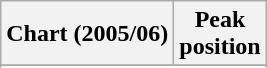<table class="wikitable sortable plainrowheaders" style="text-align:center">
<tr>
<th scope="col">Chart (2005/06)</th>
<th scope="col">Peak<br>position</th>
</tr>
<tr>
</tr>
<tr>
</tr>
</table>
